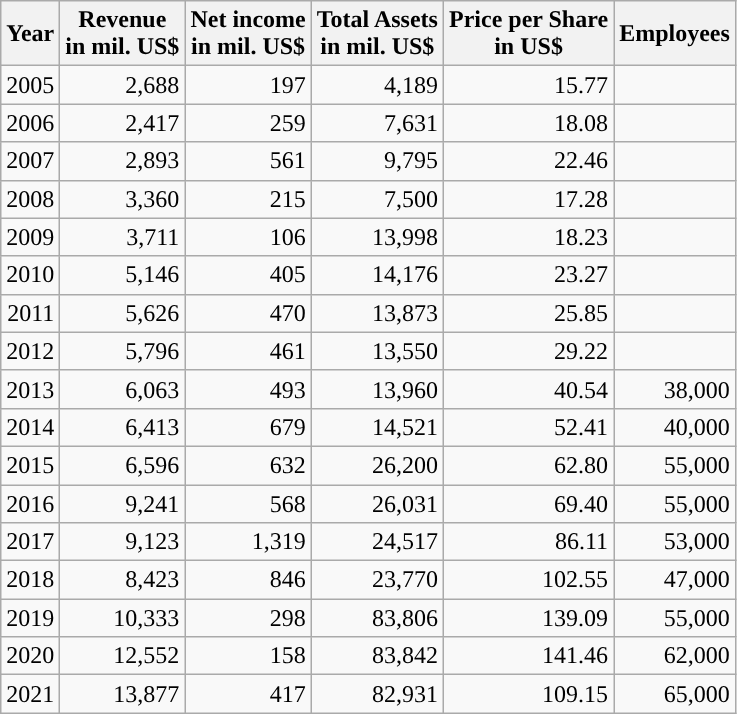<table class="wikitable float-left" style="text-align: right;">
<tr>
<th>Year</th>
<th>Revenue<br>in mil. US$</th>
<th>Net income<br>in mil. US$</th>
<th>Total Assets<br>in mil. US$</th>
<th>Price per Share<br>in US$</th>
<th>Employees</th>
</tr>
<tr>
<td>2005</td>
<td>2,688</td>
<td>197</td>
<td>4,189</td>
<td>15.77</td>
<td></td>
</tr>
<tr>
<td>2006</td>
<td>2,417</td>
<td>259</td>
<td>7,631</td>
<td>18.08</td>
<td></td>
</tr>
<tr>
<td>2007</td>
<td>2,893</td>
<td>561</td>
<td>9,795</td>
<td>22.46</td>
<td></td>
</tr>
<tr>
<td>2008</td>
<td>3,360</td>
<td>215</td>
<td>7,500</td>
<td>17.28</td>
<td></td>
</tr>
<tr>
<td>2009</td>
<td>3,711</td>
<td>106</td>
<td>13,998</td>
<td>18.23</td>
<td></td>
</tr>
<tr>
<td>2010</td>
<td>5,146</td>
<td>405</td>
<td>14,176</td>
<td>23.27</td>
<td></td>
</tr>
<tr>
<td>2011</td>
<td>5,626</td>
<td>470</td>
<td>13,873</td>
<td>25.85</td>
<td></td>
</tr>
<tr>
<td>2012</td>
<td>5,796</td>
<td>461</td>
<td>13,550</td>
<td>29.22</td>
<td></td>
</tr>
<tr>
<td>2013</td>
<td>6,063</td>
<td>493</td>
<td>13,960</td>
<td>40.54</td>
<td>38,000</td>
</tr>
<tr>
<td>2014</td>
<td>6,413</td>
<td>679</td>
<td>14,521</td>
<td>52.41</td>
<td>40,000</td>
</tr>
<tr>
<td>2015</td>
<td>6,596</td>
<td>632</td>
<td>26,200</td>
<td>62.80</td>
<td>55,000</td>
</tr>
<tr>
<td>2016</td>
<td>9,241</td>
<td>568</td>
<td>26,031</td>
<td>69.40</td>
<td>55,000</td>
</tr>
<tr>
<td>2017</td>
<td>9,123</td>
<td>1,319</td>
<td>24,517</td>
<td>86.11</td>
<td>53,000</td>
</tr>
<tr>
<td>2018</td>
<td>8,423</td>
<td>846</td>
<td>23,770</td>
<td>102.55</td>
<td>47,000</td>
</tr>
<tr>
<td>2019</td>
<td>10,333</td>
<td>298</td>
<td>83,806</td>
<td>139.09</td>
<td>55,000</td>
</tr>
<tr>
<td>2020</td>
<td>12,552</td>
<td>158</td>
<td>83,842</td>
<td>141.46</td>
<td>62,000</td>
</tr>
<tr>
<td>2021</td>
<td>13,877</td>
<td>417</td>
<td>82,931</td>
<td>109.15</td>
<td>65,000</td>
</tr>
</table>
